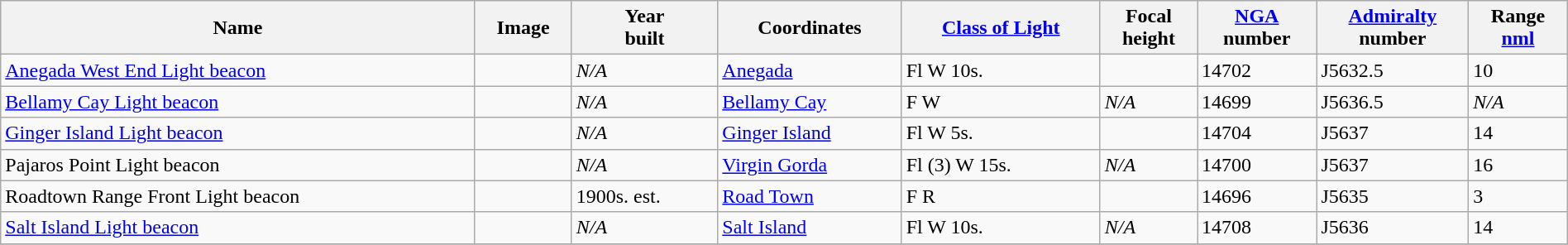<table class="wikitable sortable" style="width:100%">
<tr>
<th>Name</th>
<th>Image</th>
<th>Year<br>built</th>
<th>Coordinates</th>
<th><a href='#'>Class of Light</a></th>
<th>Focal<br>height</th>
<th><a href='#'>NGA</a><br>number</th>
<th><a href='#'>Admiralty</a><br>number</th>
<th>Range<br><a href='#'>nml</a></th>
</tr>
<tr>
<td><a href='#'>Anegada West End Light beacon</a></td>
<td></td>
<td><em>N/A</em></td>
<td><a href='#'>Anegada</a><br></td>
<td>Fl W 10s.</td>
<td></td>
<td>14702</td>
<td>J5632.5</td>
<td>10</td>
</tr>
<tr>
<td><a href='#'>Bellamy Cay Light beacon</a></td>
<td></td>
<td><em>N/A</em></td>
<td><a href='#'>Bellamy Cay</a><br></td>
<td>F W</td>
<td><em>N/A</em></td>
<td>14699</td>
<td>J5636.5</td>
<td><em>N/A</em></td>
</tr>
<tr>
<td><a href='#'>Ginger Island Light beacon</a></td>
<td></td>
<td><em>N/A</em></td>
<td><a href='#'>Ginger Island</a><br></td>
<td>Fl W 5s.</td>
<td></td>
<td>14704</td>
<td>J5637</td>
<td>14</td>
</tr>
<tr>
<td>Pajaros Point Light beacon</td>
<td></td>
<td><em>N/A</em></td>
<td><a href='#'>Virgin Gorda</a><br></td>
<td>Fl (3) W 15s.</td>
<td><em>N/A</em></td>
<td>14700</td>
<td>J5637</td>
<td>16</td>
</tr>
<tr>
<td>Roadtown Range Front Light beacon</td>
<td></td>
<td>1900s. est.</td>
<td><a href='#'>Road Town</a><br></td>
<td>F R</td>
<td></td>
<td>14696</td>
<td>J5635</td>
<td>3</td>
</tr>
<tr>
<td><a href='#'>Salt Island Light beacon</a></td>
<td></td>
<td><em>N/A</em></td>
<td><a href='#'>Salt Island</a><br></td>
<td>Fl W 10s.</td>
<td><em>N/A</em></td>
<td>14708</td>
<td>J5636</td>
<td>14</td>
</tr>
<tr>
</tr>
</table>
